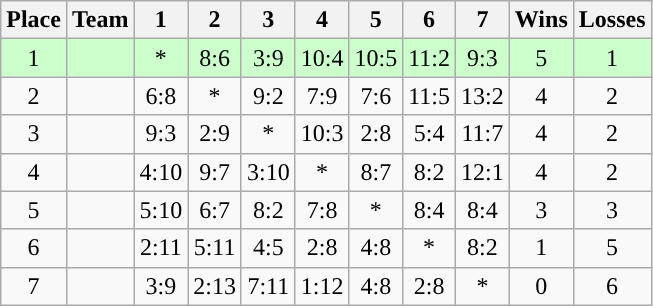<table class="wikitable" style="text-align:center;">
<tr>
<th>Place</th>
<th>Team</th>
<th width="25">1</th>
<th width="25">2</th>
<th width="25">3</th>
<th width="25">4</th>
<th width="25">5</th>
<th width="25">6</th>
<th width="25">7</th>
<th>Wins</th>
<th>Losses</th>
</tr>
<tr bgcolor=#cfc>
<td>1</td>
<td align=left></td>
<td>*</td>
<td>8:6</td>
<td>3:9</td>
<td>10:4</td>
<td>10:5</td>
<td>11:2</td>
<td>9:3</td>
<td>5</td>
<td>1</td>
</tr>
<tr>
<td>2</td>
<td align=left></td>
<td>6:8</td>
<td>*</td>
<td>9:2</td>
<td>7:9</td>
<td>7:6</td>
<td>11:5</td>
<td>13:2</td>
<td>4</td>
<td>2</td>
</tr>
<tr>
<td>3</td>
<td align=left></td>
<td>9:3</td>
<td>2:9</td>
<td>*</td>
<td>10:3</td>
<td>2:8</td>
<td>5:4</td>
<td>11:7</td>
<td>4</td>
<td>2</td>
</tr>
<tr>
<td>4</td>
<td align=left></td>
<td>4:10</td>
<td>9:7</td>
<td>3:10</td>
<td>*</td>
<td>8:7</td>
<td>8:2</td>
<td>12:1</td>
<td>4</td>
<td>2</td>
</tr>
<tr>
<td>5</td>
<td align=left></td>
<td>5:10</td>
<td>6:7</td>
<td>8:2</td>
<td>7:8</td>
<td>*</td>
<td>8:4</td>
<td>8:4</td>
<td>3</td>
<td>3</td>
</tr>
<tr>
<td>6</td>
<td align=left></td>
<td>2:11</td>
<td>5:11</td>
<td>4:5</td>
<td>2:8</td>
<td>4:8</td>
<td>*</td>
<td>8:2</td>
<td>1</td>
<td>5</td>
</tr>
<tr>
<td>7</td>
<td align=left></td>
<td>3:9</td>
<td>2:13</td>
<td>7:11</td>
<td>1:12</td>
<td>4:8</td>
<td>2:8</td>
<td>*</td>
<td>0</td>
<td>6</td>
</tr>
</table>
